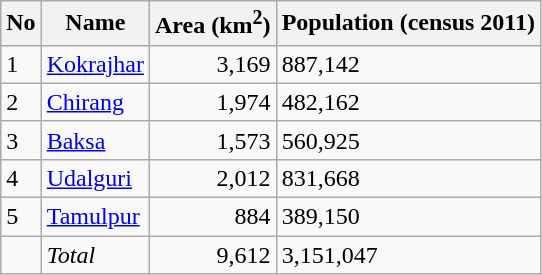<table class="wikitable">
<tr>
<th>No</th>
<th>Name</th>
<th>Area (km<sup>2</sup>)</th>
<th>Population (census 2011)</th>
</tr>
<tr>
<td>1</td>
<td><a href='#'>Kokrajhar</a></td>
<td style="text-align:right;">3,169</td>
<td>887,142</td>
</tr>
<tr>
<td>2</td>
<td><a href='#'>Chirang</a></td>
<td style="text-align:right;">1,974</td>
<td>482,162</td>
</tr>
<tr>
<td>3</td>
<td><a href='#'>Baksa</a></td>
<td style="text-align:right;">1,573</td>
<td>560,925</td>
</tr>
<tr>
<td>4</td>
<td><a href='#'>Udalguri</a></td>
<td style="text-align:right;">2,012</td>
<td>831,668</td>
</tr>
<tr>
<td>5</td>
<td><a href='#'>Tamulpur</a></td>
<td style="text-align:right;">884</td>
<td>389,150</td>
</tr>
<tr>
<td></td>
<td><em>Total</em></td>
<td style="text-align:right;">9,612</td>
<td>3,151,047</td>
</tr>
</table>
